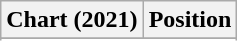<table class="wikitable sortable plainrowheaders" style="text-align:center">
<tr>
<th scope="col">Chart (2021)</th>
<th scope="col">Position</th>
</tr>
<tr>
</tr>
<tr>
</tr>
</table>
